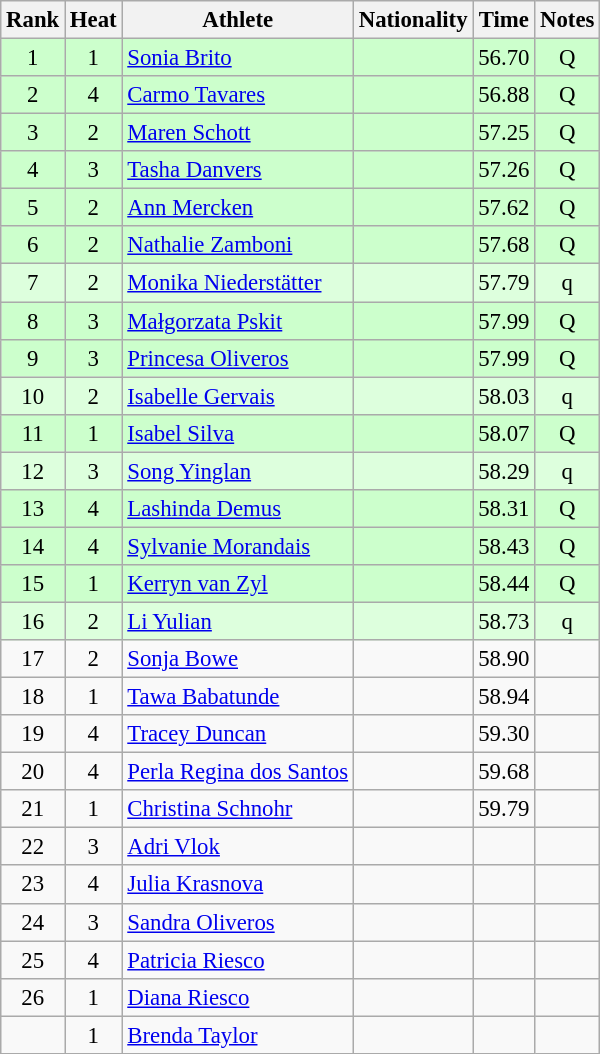<table class="wikitable sortable" style="text-align:center;font-size:95%">
<tr>
<th>Rank</th>
<th>Heat</th>
<th>Athlete</th>
<th>Nationality</th>
<th>Time</th>
<th>Notes</th>
</tr>
<tr bgcolor=ccffcc>
<td>1</td>
<td>1</td>
<td align="left"><a href='#'>Sonia Brito</a></td>
<td align=left></td>
<td>56.70</td>
<td>Q</td>
</tr>
<tr bgcolor=ccffcc>
<td>2</td>
<td>4</td>
<td align="left"><a href='#'>Carmo Tavares</a></td>
<td align=left></td>
<td>56.88</td>
<td>Q</td>
</tr>
<tr bgcolor=ccffcc>
<td>3</td>
<td>2</td>
<td align="left"><a href='#'>Maren Schott</a></td>
<td align=left></td>
<td>57.25</td>
<td>Q</td>
</tr>
<tr bgcolor=ccffcc>
<td>4</td>
<td>3</td>
<td align="left"><a href='#'>Tasha Danvers</a></td>
<td align=left></td>
<td>57.26</td>
<td>Q</td>
</tr>
<tr bgcolor=ccffcc>
<td>5</td>
<td>2</td>
<td align="left"><a href='#'>Ann Mercken</a></td>
<td align=left></td>
<td>57.62</td>
<td>Q</td>
</tr>
<tr bgcolor=ccffcc>
<td>6</td>
<td>2</td>
<td align="left"><a href='#'>Nathalie Zamboni</a></td>
<td align=left></td>
<td>57.68</td>
<td>Q</td>
</tr>
<tr bgcolor=ddffdd>
<td>7</td>
<td>2</td>
<td align="left"><a href='#'>Monika Niederstätter</a></td>
<td align=left></td>
<td>57.79</td>
<td>q</td>
</tr>
<tr bgcolor=ccffcc>
<td>8</td>
<td>3</td>
<td align="left"><a href='#'>Małgorzata Pskit</a></td>
<td align=left></td>
<td>57.99</td>
<td>Q</td>
</tr>
<tr bgcolor=ccffcc>
<td>9</td>
<td>3</td>
<td align="left"><a href='#'>Princesa Oliveros</a></td>
<td align=left></td>
<td>57.99</td>
<td>Q</td>
</tr>
<tr bgcolor=ddffdd>
<td>10</td>
<td>2</td>
<td align="left"><a href='#'>Isabelle Gervais</a></td>
<td align=left></td>
<td>58.03</td>
<td>q</td>
</tr>
<tr bgcolor=ccffcc>
<td>11</td>
<td>1</td>
<td align="left"><a href='#'>Isabel Silva</a></td>
<td align=left></td>
<td>58.07</td>
<td>Q</td>
</tr>
<tr bgcolor=ddffdd>
<td>12</td>
<td>3</td>
<td align="left"><a href='#'>Song Yinglan</a></td>
<td align=left></td>
<td>58.29</td>
<td>q</td>
</tr>
<tr bgcolor=ccffcc>
<td>13</td>
<td>4</td>
<td align="left"><a href='#'>Lashinda Demus</a></td>
<td align=left></td>
<td>58.31</td>
<td>Q</td>
</tr>
<tr bgcolor=ccffcc>
<td>14</td>
<td>4</td>
<td align="left"><a href='#'>Sylvanie Morandais</a></td>
<td align=left></td>
<td>58.43</td>
<td>Q</td>
</tr>
<tr bgcolor=ccffcc>
<td>15</td>
<td>1</td>
<td align="left"><a href='#'>Kerryn van Zyl</a></td>
<td align=left></td>
<td>58.44</td>
<td>Q</td>
</tr>
<tr bgcolor=ddffdd>
<td>16</td>
<td>2</td>
<td align="left"><a href='#'>Li Yulian</a></td>
<td align=left></td>
<td>58.73</td>
<td>q</td>
</tr>
<tr>
<td>17</td>
<td>2</td>
<td align="left"><a href='#'>Sonja Bowe</a></td>
<td align=left></td>
<td>58.90</td>
<td></td>
</tr>
<tr>
<td>18</td>
<td>1</td>
<td align="left"><a href='#'>Tawa Babatunde</a></td>
<td align=left></td>
<td>58.94</td>
<td></td>
</tr>
<tr>
<td>19</td>
<td>4</td>
<td align="left"><a href='#'>Tracey Duncan</a></td>
<td align=left></td>
<td>59.30</td>
<td></td>
</tr>
<tr>
<td>20</td>
<td>4</td>
<td align="left"><a href='#'>Perla Regina dos Santos</a></td>
<td align=left></td>
<td>59.68</td>
<td></td>
</tr>
<tr>
<td>21</td>
<td>1</td>
<td align="left"><a href='#'>Christina Schnohr</a></td>
<td align=left></td>
<td>59.79</td>
<td></td>
</tr>
<tr>
<td>22</td>
<td>3</td>
<td align="left"><a href='#'>Adri Vlok</a></td>
<td align=left></td>
<td></td>
<td></td>
</tr>
<tr>
<td>23</td>
<td>4</td>
<td align="left"><a href='#'>Julia Krasnova</a></td>
<td align=left></td>
<td></td>
<td></td>
</tr>
<tr>
<td>24</td>
<td>3</td>
<td align="left"><a href='#'>Sandra Oliveros</a></td>
<td align=left></td>
<td></td>
<td></td>
</tr>
<tr>
<td>25</td>
<td>4</td>
<td align="left"><a href='#'>Patricia Riesco</a></td>
<td align=left></td>
<td></td>
<td></td>
</tr>
<tr>
<td>26</td>
<td>1</td>
<td align="left"><a href='#'>Diana Riesco</a></td>
<td align=left></td>
<td></td>
<td></td>
</tr>
<tr>
<td></td>
<td>1</td>
<td align="left"><a href='#'>Brenda Taylor</a></td>
<td align=left></td>
<td></td>
<td></td>
</tr>
</table>
